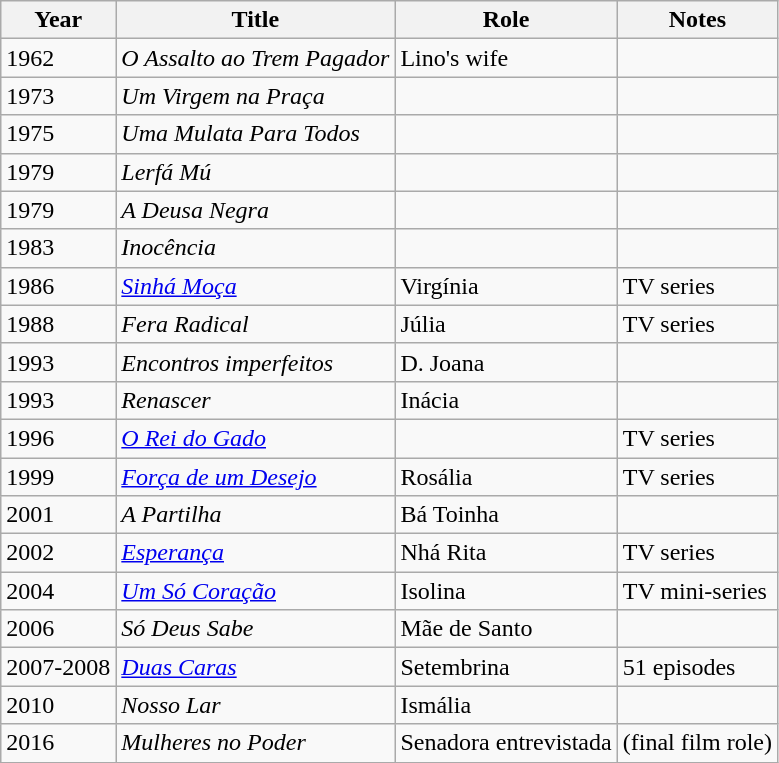<table class="wikitable">
<tr>
<th>Year</th>
<th>Title</th>
<th>Role</th>
<th>Notes</th>
</tr>
<tr>
<td>1962</td>
<td><em>O Assalto ao Trem Pagador</em></td>
<td>Lino's wife</td>
<td></td>
</tr>
<tr>
<td>1973</td>
<td><em>Um Virgem na Praça</em></td>
<td></td>
<td></td>
</tr>
<tr>
<td>1975</td>
<td><em>Uma Mulata Para Todos</em></td>
<td></td>
<td></td>
</tr>
<tr>
<td>1979</td>
<td><em>Lerfá Mú</em></td>
<td></td>
<td></td>
</tr>
<tr>
<td>1979</td>
<td><em>A Deusa Negra</em></td>
<td></td>
<td></td>
</tr>
<tr>
<td>1983</td>
<td><em>Inocência</em></td>
<td></td>
<td></td>
</tr>
<tr>
<td>1986</td>
<td><em><a href='#'>Sinhá Moça</a></em></td>
<td>Virgínia</td>
<td>TV series</td>
</tr>
<tr>
<td>1988</td>
<td><em>Fera Radical</em></td>
<td>Júlia</td>
<td>TV series</td>
</tr>
<tr>
<td>1993</td>
<td><em>Encontros imperfeitos</em></td>
<td>D. Joana</td>
<td></td>
</tr>
<tr>
<td>1993</td>
<td><em>Renascer</em></td>
<td>Inácia</td>
<td></td>
</tr>
<tr>
<td>1996</td>
<td><em><a href='#'>O Rei do Gado</a></em></td>
<td></td>
<td>TV series</td>
</tr>
<tr>
<td>1999</td>
<td><em><a href='#'>Força de um Desejo</a></em></td>
<td>Rosália</td>
<td>TV series</td>
</tr>
<tr>
<td>2001</td>
<td><em>A Partilha</em></td>
<td>Bá Toinha</td>
<td></td>
</tr>
<tr>
<td>2002</td>
<td><em><a href='#'>Esperança</a></em></td>
<td>Nhá Rita</td>
<td>TV series</td>
</tr>
<tr>
<td>2004</td>
<td><em><a href='#'>Um Só Coração</a></em></td>
<td>Isolina</td>
<td>TV mini-series</td>
</tr>
<tr>
<td>2006</td>
<td><em>Só Deus Sabe</em></td>
<td>Mãe de Santo</td>
<td></td>
</tr>
<tr>
<td>2007-2008</td>
<td><em><a href='#'>Duas Caras</a></em></td>
<td>Setembrina</td>
<td>51 episodes</td>
</tr>
<tr>
<td>2010</td>
<td><em>Nosso Lar</em></td>
<td>Ismália</td>
<td></td>
</tr>
<tr>
<td>2016</td>
<td><em>Mulheres no Poder</em></td>
<td>Senadora entrevistada</td>
<td>(final film role)</td>
</tr>
</table>
